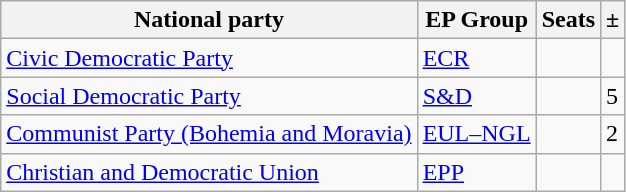<table class="wikitable">
<tr>
<th>National party</th>
<th>EP Group</th>
<th>Seats</th>
<th>±</th>
</tr>
<tr>
<td> <a href='#'>Civic Democratic Party</a></td>
<td> <a href='#'>ECR</a></td>
<td></td>
<td></td>
</tr>
<tr>
<td> <a href='#'>Social Democratic Party</a></td>
<td> <a href='#'>S&D</a></td>
<td></td>
<td> 5</td>
</tr>
<tr>
<td> <a href='#'>Communist Party (Bohemia and Moravia)</a></td>
<td> <a href='#'>EUL–NGL</a></td>
<td></td>
<td> 2</td>
</tr>
<tr>
<td> <a href='#'>Christian and Democratic Union</a></td>
<td> <a href='#'>EPP</a></td>
<td></td>
<td></td>
</tr>
</table>
